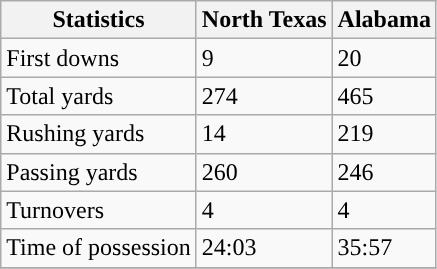<table class="wikitable" style="float: left;">
<tr>
<th>Statistics</th>
<th>North Texas</th>
<th>Alabama</th>
</tr>
<tr>
<td>First downs</td>
<td>9</td>
<td>20</td>
</tr>
<tr>
<td>Total yards</td>
<td>274</td>
<td>465</td>
</tr>
<tr>
<td>Rushing yards</td>
<td>14</td>
<td>219</td>
</tr>
<tr>
<td>Passing yards</td>
<td>260</td>
<td>246</td>
</tr>
<tr>
<td>Turnovers</td>
<td>4</td>
<td>4</td>
</tr>
<tr>
<td>Time of possession</td>
<td>24:03</td>
<td>35:57</td>
</tr>
<tr>
</tr>
</table>
